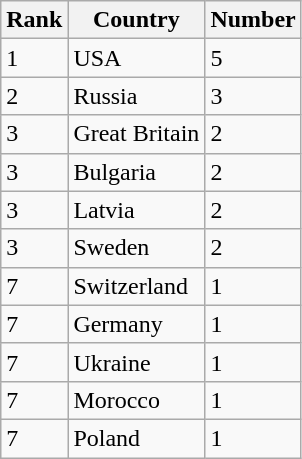<table class="wikitable">
<tr>
<th>Rank</th>
<th>Country</th>
<th>Number</th>
</tr>
<tr>
<td>1</td>
<td> USA</td>
<td>5</td>
</tr>
<tr>
<td>2</td>
<td> Russia</td>
<td>3</td>
</tr>
<tr>
<td>3</td>
<td> Great Britain</td>
<td>2</td>
</tr>
<tr>
<td>3</td>
<td> Bulgaria</td>
<td>2</td>
</tr>
<tr>
<td>3</td>
<td> Latvia</td>
<td>2</td>
</tr>
<tr>
<td>3</td>
<td> Sweden</td>
<td>2</td>
</tr>
<tr>
<td>7</td>
<td> Switzerland</td>
<td>1</td>
</tr>
<tr>
<td>7</td>
<td> Germany</td>
<td>1</td>
</tr>
<tr>
<td>7</td>
<td> Ukraine</td>
<td>1</td>
</tr>
<tr>
<td>7</td>
<td> Morocco</td>
<td>1</td>
</tr>
<tr>
<td>7</td>
<td> Poland</td>
<td>1</td>
</tr>
</table>
